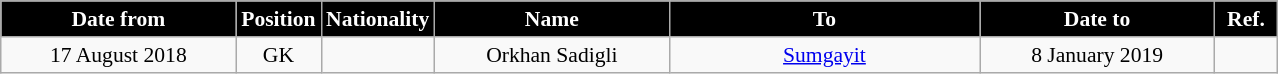<table class="wikitable" style="text-align:center; font-size:90%; ">
<tr>
<th style="background:#000000; color:#FFFFFF; width:150px;">Date from</th>
<th style="background:#000000; color:#FFFFFF; width:50px;">Position</th>
<th style="background:#000000; color:#FFFFFF; width:50px;">Nationality</th>
<th style="background:#000000; color:#FFFFFF; width:150px;">Name</th>
<th style="background:#000000; color:#FFFFFF; width:200px;">To</th>
<th style="background:#000000; color:#FFFFFF; width:150px;">Date to</th>
<th style="background:#000000; color:#FFFFFF; width:35px;">Ref.</th>
</tr>
<tr>
<td>17 August 2018</td>
<td>GK</td>
<td></td>
<td>Orkhan Sadigli</td>
<td><a href='#'>Sumgayit</a></td>
<td>8 January 2019</td>
<td></td>
</tr>
</table>
